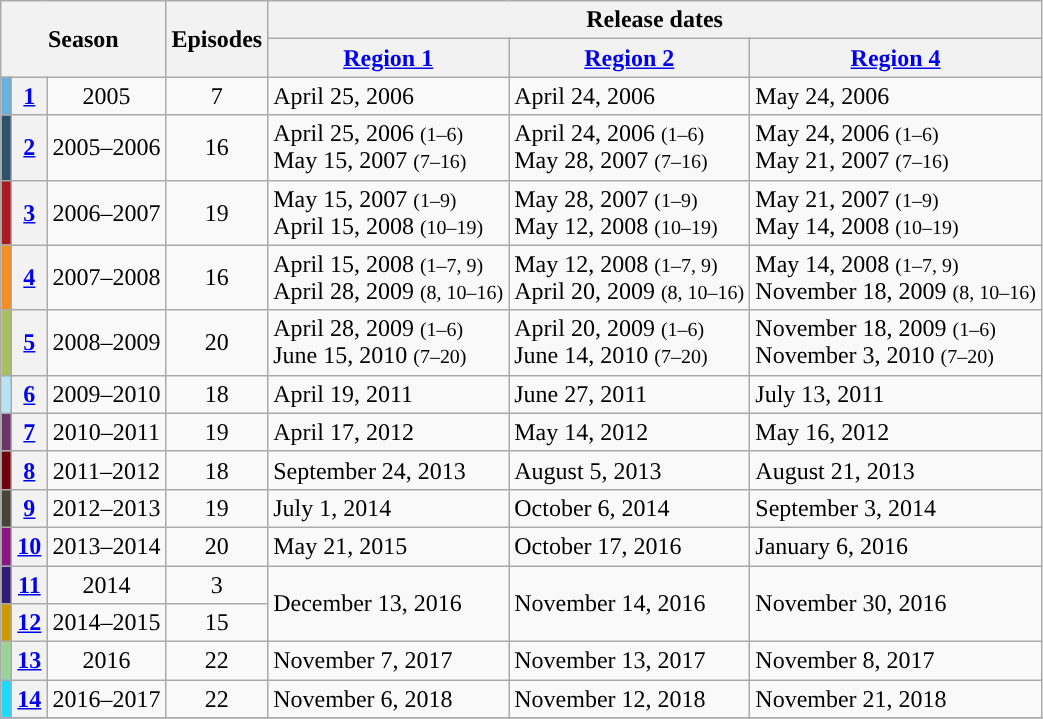<table class="wikitable">
<tr>
<th colspan=3 rowspan=2>Season</th>
<th rowspan=2>Episodes</th>
<th colspan=3>Release dates</th>
</tr>
<tr>
<th><a href='#'>Region 1</a></th>
<th><a href='#'>Region 2</a></th>
<th><a href='#'>Region 4</a></th>
</tr>
<tr>
<th style="background:#68B1DE"></th>
<th><a href='#'>1</a></th>
<td style="text-align: center">2005</td>
<td style="text-align: center">7</td>
<td>April 25, 2006</td>
<td>April 24, 2006</td>
<td>May 24, 2006</td>
</tr>
<tr>
<th style="background:#2E516C"></th>
<th><a href='#'>2</a></th>
<td style="text-align: center">2005–2006</td>
<td style="text-align: center">16</td>
<td>April 25, 2006 <small>(1–6)</small><br>May 15, 2007 <small>(7–16)</small></td>
<td>April 24, 2006 <small>(1–6)</small><br>May 28, 2007 <small>(7–16)</small></td>
<td>May 24, 2006 <small>(1–6)</small><br>May 21, 2007 <small>(7–16)</small></td>
</tr>
<tr>
<th style="background:#A91B23"></th>
<th><a href='#'>3</a></th>
<td style="text-align: center">2006–2007</td>
<td style="text-align: center">19</td>
<td>May 15, 2007 <small>(1–9)</small><br>April 15, 2008 <small>(10–19)</small></td>
<td>May 28, 2007 <small>(1–9)</small><br>May 12, 2008 <small>(10–19)</small></td>
<td>May 21, 2007 <small>(1–9)</small><br>May 14, 2008 <small>(10–19)</small></td>
</tr>
<tr>
<th style="background:#F68D22"></th>
<th><a href='#'>4</a></th>
<td style="text-align: center">2007–2008</td>
<td style="text-align: center">16</td>
<td>April 15, 2008 <small>(1–7, 9)</small><br>April 28, 2009 <small>(8, 10–16)</small></td>
<td>May 12, 2008 <small>(1–7, 9)</small><br>April 20, 2009 <small>(8, 10–16)</small></td>
<td>May 14, 2008 <small>(1–7, 9)</small><br>November 18, 2009 <small>(8, 10–16)</small></td>
</tr>
<tr>
<th style="background:#A9BE61"></th>
<th><a href='#'>5</a></th>
<td style="text-align: center">2008–2009</td>
<td style="text-align: center">20</td>
<td>April 28, 2009 <small>(1–6)</small><br>June 15, 2010 <small>(7–20)</small></td>
<td>April 20, 2009 <small>(1–6)</small><br>June 14, 2010 <small>(7–20)</small></td>
<td>November 18, 2009 <small>(1–6)</small><br>November 3, 2010 <small>(7–20)</small></td>
</tr>
<tr>
<th style="background:#B9E3F4"></th>
<th><a href='#'>6</a></th>
<td style="text-align: center">2009–2010</td>
<td style="text-align: center">18</td>
<td>April 19, 2011</td>
<td>June 27, 2011</td>
<td>July 13, 2011</td>
</tr>
<tr>
<th style="background:#6C3467"></th>
<th><a href='#'>7</a></th>
<td style="text-align: center">2010–2011</td>
<td style="text-align: center">19</td>
<td>April 17, 2012</td>
<td>May 14, 2012</td>
<td>May 16, 2012</td>
</tr>
<tr>
<th style="background:#72000C"></th>
<th><a href='#'>8</a></th>
<td style="text-align: center">2011–2012</td>
<td style="text-align: center">18</td>
<td>September 24, 2013</td>
<td>August 5, 2013</td>
<td>August 21, 2013</td>
</tr>
<tr>
<th style="background:#454238"></th>
<th><a href='#'>9</a></th>
<td style="text-align: center">2012–2013</td>
<td style="text-align: center">19</td>
<td>July 1, 2014</td>
<td>October 6, 2014</td>
<td>September 3, 2014</td>
</tr>
<tr>
<th style="background:#881780"></th>
<th><a href='#'>10</a></th>
<td style="text-align: center">2013–2014</td>
<td style="text-align: center">20</td>
<td>May 21, 2015</td>
<td>October 17, 2016</td>
<td>January 6, 2016</td>
</tr>
<tr>
<th style="background:#321B75"></th>
<th><a href='#'>11</a></th>
<td style="text-align: center">2014</td>
<td style="text-align: center">3</td>
<td rowspan=2>December 13, 2016</td>
<td rowspan=2>November 14, 2016</td>
<td rowspan=2>November 30, 2016</td>
</tr>
<tr>
<th style="background:#CC9900"></th>
<th><a href='#'>12</a></th>
<td style="text-align: center">2014–2015</td>
<td style="text-align: center">15</td>
</tr>
<tr>
<th style="background:#9cd298"></th>
<th><a href='#'>13</a></th>
<td style="text-align: center">2016</td>
<td style="text-align: center">22</td>
<td>November 7, 2017</td>
<td>November 13, 2017</td>
<td>November 8, 2017</td>
</tr>
<tr>
<th style="background:#1DD9FC"></th>
<th><a href='#'>14</a></th>
<td style="text-align: center">2016–2017</td>
<td style="text-align: center">22</td>
<td>November 6, 2018</td>
<td>November 12, 2018</td>
<td>November 21, 2018</td>
</tr>
<tr>
</tr>
</table>
